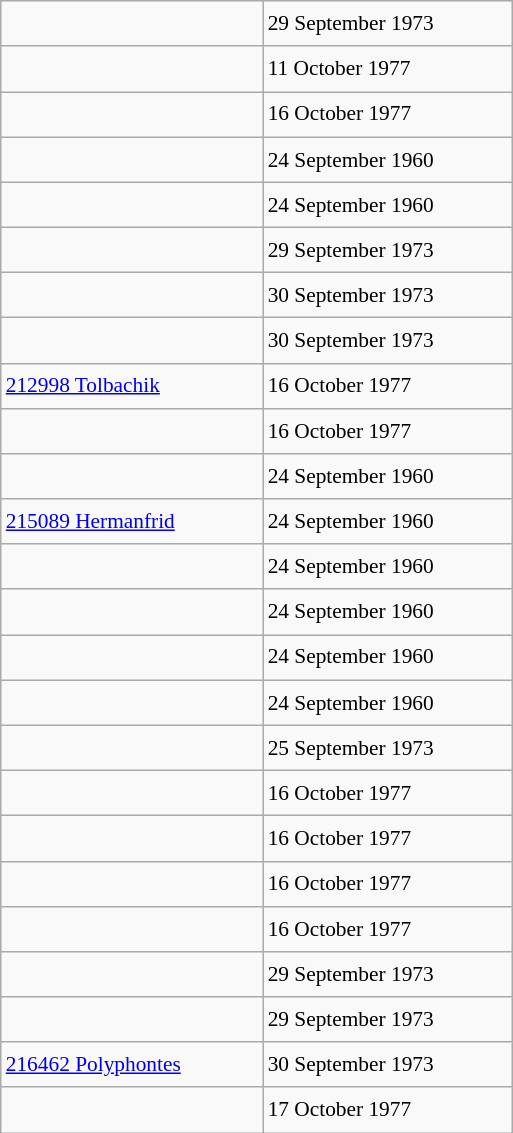<table class="wikitable" style="font-size: 89%; float: left; width: 24em; margin-right: 1em; line-height: 1.65em">
<tr>
<td></td>
<td>29 September 1973</td>
</tr>
<tr>
<td></td>
<td>11 October 1977</td>
</tr>
<tr>
<td></td>
<td>16 October 1977</td>
</tr>
<tr>
<td></td>
<td>24 September 1960</td>
</tr>
<tr>
<td></td>
<td>24 September 1960</td>
</tr>
<tr>
<td></td>
<td>29 September 1973</td>
</tr>
<tr>
<td></td>
<td>30 September 1973</td>
</tr>
<tr>
<td></td>
<td>30 September 1973</td>
</tr>
<tr>
<td><a href='#'>212998 Tolbachik</a></td>
<td>16 October 1977</td>
</tr>
<tr>
<td></td>
<td>16 October 1977</td>
</tr>
<tr>
<td></td>
<td>24 September 1960</td>
</tr>
<tr>
<td><a href='#'>215089 Hermanfrid</a></td>
<td>24 September 1960</td>
</tr>
<tr>
<td></td>
<td>24 September 1960</td>
</tr>
<tr>
<td></td>
<td>24 September 1960</td>
</tr>
<tr>
<td></td>
<td>24 September 1960</td>
</tr>
<tr>
<td></td>
<td>24 September 1960</td>
</tr>
<tr>
<td></td>
<td>25 September 1973</td>
</tr>
<tr>
<td></td>
<td>16 October 1977</td>
</tr>
<tr>
<td></td>
<td>16 October 1977</td>
</tr>
<tr>
<td></td>
<td>16 October 1977</td>
</tr>
<tr>
<td></td>
<td>16 October 1977</td>
</tr>
<tr>
<td></td>
<td>29 September 1973</td>
</tr>
<tr>
<td></td>
<td>29 September 1973</td>
</tr>
<tr>
<td><a href='#'>216462 Polyphontes</a></td>
<td>30 September 1973</td>
</tr>
<tr>
<td></td>
<td>17 October 1977</td>
</tr>
</table>
